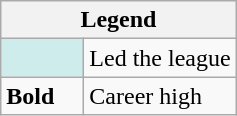<table class="wikitable mw-collapsible mw-collapsed">
<tr>
<th colspan="2">Legend</th>
</tr>
<tr>
<td style="background:#cfecec; width:3em;"></td>
<td>Led the league</td>
</tr>
<tr>
<td><strong>Bold</strong></td>
<td>Career high</td>
</tr>
</table>
